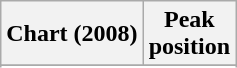<table class="wikitable sortable plainrowheaders" style="text-align:center;">
<tr>
<th>Chart (2008)</th>
<th>Peak<br>position</th>
</tr>
<tr>
</tr>
<tr>
</tr>
<tr>
</tr>
<tr>
</tr>
</table>
